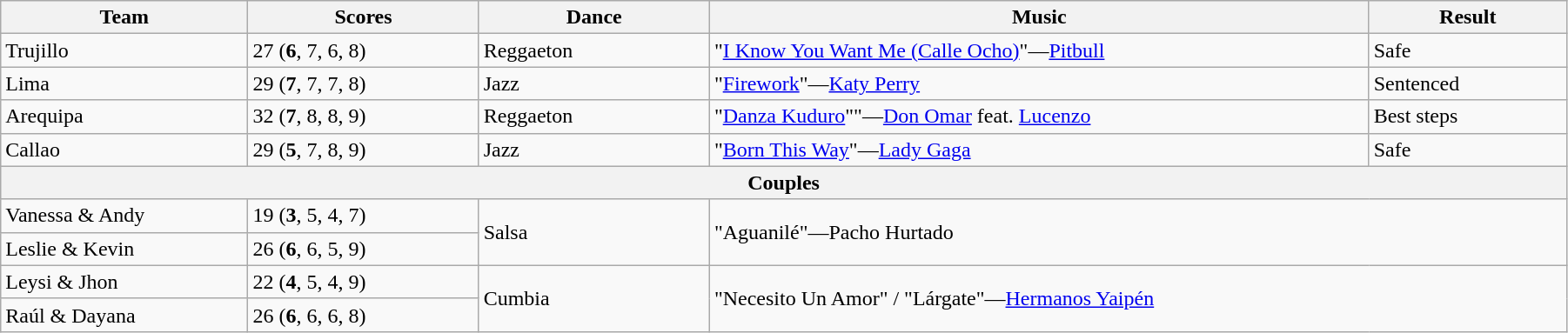<table class="wikitable sortable" style="width:95%; white-space:nowrap;">
<tr>
<th style="width:15%;">Team</th>
<th style="width:14%;">Scores</th>
<th style="width:14%;">Dance</th>
<th style="width:40%;">Music</th>
<th style="width:12%;">Result</th>
</tr>
<tr>
<td>Trujillo</td>
<td>27 (<strong>6</strong>, 7, 6, 8)</td>
<td>Reggaeton</td>
<td>"<a href='#'>I Know You Want Me (Calle Ocho)</a>"—<a href='#'>Pitbull</a></td>
<td>Safe</td>
</tr>
<tr>
<td>Lima</td>
<td>29 (<strong>7</strong>, 7, 7, 8)</td>
<td>Jazz</td>
<td>"<a href='#'>Firework</a>"—<a href='#'>Katy Perry</a></td>
<td>Sentenced</td>
</tr>
<tr>
<td>Arequipa</td>
<td>32 (<strong>7</strong>, 8, 8, 9)</td>
<td>Reggaeton</td>
<td>"<a href='#'>Danza Kuduro</a>""—<a href='#'>Don Omar</a> feat. <a href='#'>Lucenzo</a></td>
<td>Best steps</td>
</tr>
<tr>
<td>Callao</td>
<td>29 (<strong>5</strong>, 7, 8, 9)</td>
<td>Jazz</td>
<td>"<a href='#'>Born This Way</a>"—<a href='#'>Lady Gaga</a></td>
<td>Safe</td>
</tr>
<tr>
<th colspan=5>Couples</th>
</tr>
<tr>
<td>Vanessa & Andy </td>
<td>19 (<strong>3</strong>, 5, 4, 7)</td>
<td rowspan=2>Salsa</td>
<td rowspan=2 colspan=2>"Aguanilé"—Pacho Hurtado</td>
</tr>
<tr>
<td>Leslie & Kevin </td>
<td>26 (<strong>6</strong>, 6, 5, 9)</td>
</tr>
<tr>
<td>Leysi & Jhon </td>
<td>22 (<strong>4</strong>, 5, 4, 9)</td>
<td rowspan=2>Cumbia</td>
<td rowspan=2 colspan=2>"Necesito Un Amor" / "Lárgate"—<a href='#'>Hermanos Yaipén</a></td>
</tr>
<tr>
<td>Raúl & Dayana </td>
<td>26 (<strong>6</strong>, 6, 6, 8)</td>
</tr>
</table>
